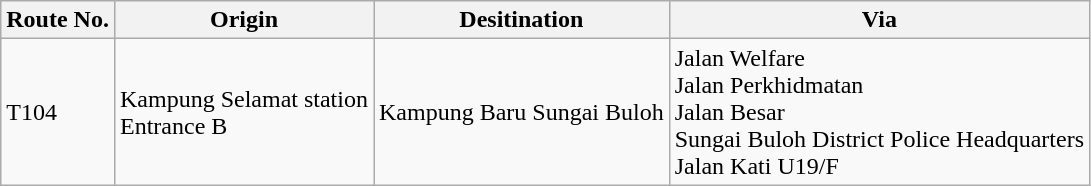<table class="wikitable">
<tr>
<th>Route No.</th>
<th>Origin</th>
<th>Desitination</th>
<th>Via</th>
</tr>
<tr>
<td>T104</td>
<td> Kampung Selamat station <br> Entrance B</td>
<td>Kampung Baru Sungai Buloh</td>
<td>Jalan Welfare<br>Jalan Perkhidmatan <br>Jalan Besar<br>Sungai Buloh District Police Headquarters <br>Jalan Kati U19/F</td>
</tr>
</table>
